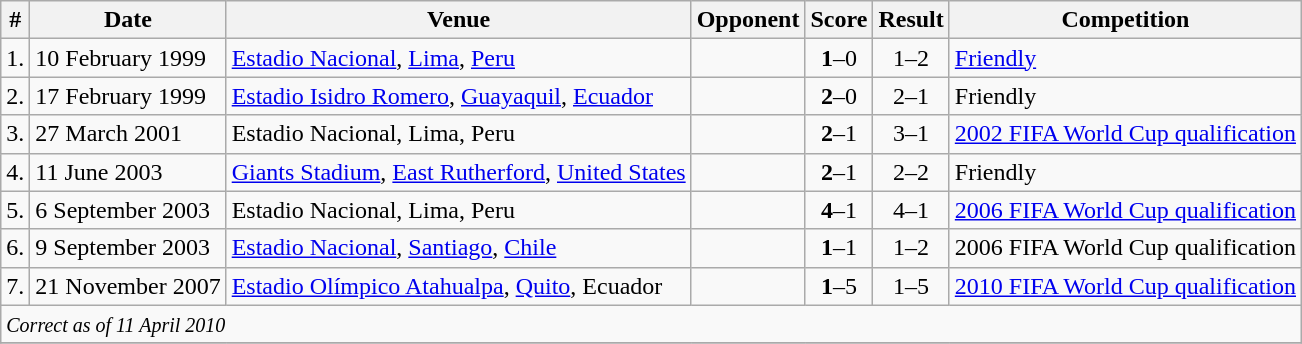<table class="wikitable">
<tr>
<th>#</th>
<th>Date</th>
<th>Venue</th>
<th>Opponent</th>
<th>Score</th>
<th>Result</th>
<th>Competition</th>
</tr>
<tr>
<td>1.</td>
<td>10 February 1999</td>
<td><a href='#'>Estadio Nacional</a>, <a href='#'>Lima</a>, <a href='#'>Peru</a></td>
<td></td>
<td align=center><strong>1</strong>–0</td>
<td align=center>1–2</td>
<td><a href='#'>Friendly</a></td>
</tr>
<tr>
<td>2.</td>
<td>17 February 1999</td>
<td><a href='#'>Estadio Isidro Romero</a>, <a href='#'>Guayaquil</a>, <a href='#'>Ecuador</a></td>
<td></td>
<td align=center><strong>2</strong>–0</td>
<td align=center>2–1</td>
<td>Friendly</td>
</tr>
<tr>
<td>3.</td>
<td>27 March 2001</td>
<td>Estadio Nacional, Lima, Peru</td>
<td></td>
<td align=center><strong>2</strong>–1</td>
<td align=center>3–1</td>
<td><a href='#'>2002 FIFA World Cup qualification</a></td>
</tr>
<tr>
<td>4.</td>
<td>11 June 2003</td>
<td><a href='#'>Giants Stadium</a>, <a href='#'>East Rutherford</a>, <a href='#'>United States</a></td>
<td></td>
<td align=center><strong>2</strong>–1</td>
<td align=center>2–2</td>
<td>Friendly</td>
</tr>
<tr>
<td>5.</td>
<td>6 September 2003</td>
<td>Estadio Nacional, Lima, Peru</td>
<td></td>
<td align=center><strong>4</strong>–1</td>
<td align=center>4–1</td>
<td><a href='#'>2006 FIFA World Cup qualification</a></td>
</tr>
<tr>
<td>6.</td>
<td>9 September 2003</td>
<td><a href='#'>Estadio Nacional</a>, <a href='#'>Santiago</a>, <a href='#'>Chile</a></td>
<td></td>
<td align=center><strong>1</strong>–1</td>
<td align=center>1–2</td>
<td>2006 FIFA World Cup qualification</td>
</tr>
<tr>
<td>7.</td>
<td>21 November 2007</td>
<td><a href='#'>Estadio Olímpico Atahualpa</a>, <a href='#'>Quito</a>, Ecuador</td>
<td></td>
<td align=center><strong>1</strong>–5</td>
<td align=center>1–5</td>
<td><a href='#'>2010 FIFA World Cup qualification</a></td>
</tr>
<tr>
<td colspan="12"><small><em>Correct as of 11 April 2010</em></small></td>
</tr>
<tr>
</tr>
</table>
